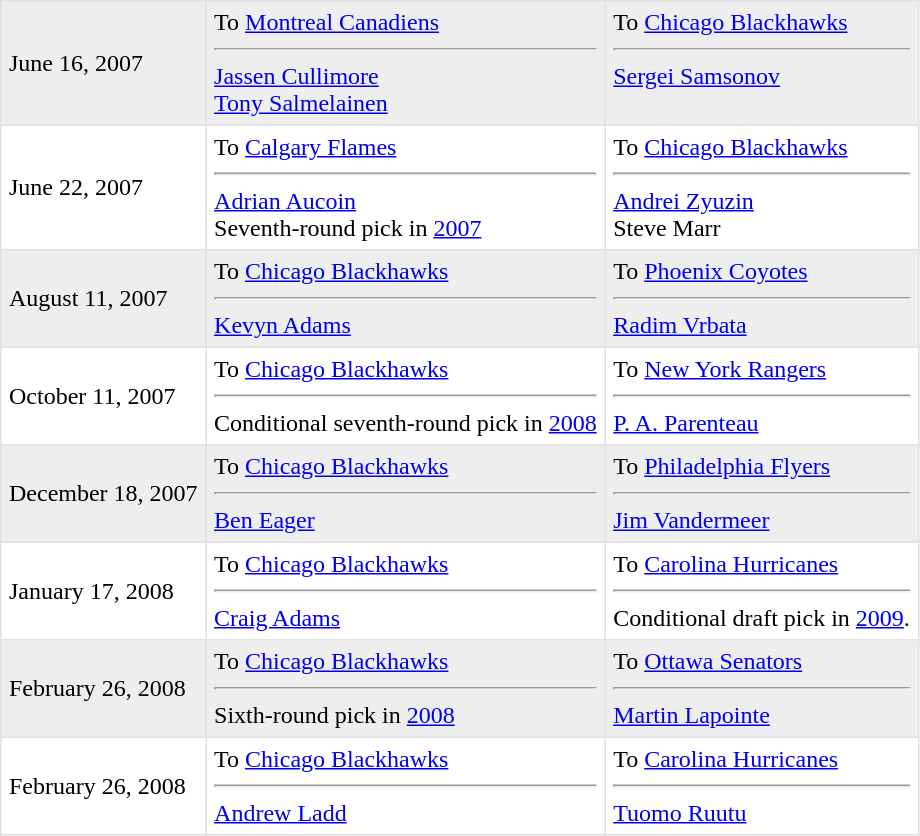<table border=1 style="border-collapse:collapse" bordercolor="#DFDFDF"  cellpadding="5">
<tr bgcolor="eeeeee">
<td>June 16, 2007<br></td>
<td valign="top">To <a href='#'>Montreal Canadiens</a> <hr><a href='#'>Jassen Cullimore</a> <br> <a href='#'>Tony Salmelainen</a></td>
<td valign="top">To <a href='#'>Chicago Blackhawks</a> <hr><a href='#'>Sergei Samsonov</a></td>
</tr>
<tr>
<td>June 22, 2007<br></td>
<td valign="top">To <a href='#'>Calgary Flames</a> <hr><a href='#'>Adrian Aucoin</a> <br>Seventh-round pick in <a href='#'>2007</a></td>
<td valign="top">To <a href='#'>Chicago Blackhawks</a> <hr><a href='#'>Andrei Zyuzin</a> <br> Steve Marr</td>
</tr>
<tr bgcolor="#eeeeee">
<td>August 11, 2007<br></td>
<td valign="top">To <a href='#'>Chicago Blackhawks</a> <hr> <a href='#'>Kevyn Adams</a></td>
<td valign="top">To <a href='#'>Phoenix Coyotes</a> <hr> <a href='#'>Radim Vrbata</a></td>
</tr>
<tr>
<td>October 11, 2007<br></td>
<td valign="top">To <a href='#'>Chicago Blackhawks</a> <hr> Conditional seventh-round pick in <a href='#'>2008</a></td>
<td valign="top">To <a href='#'>New York Rangers</a> <hr> <a href='#'>P. A. Parenteau</a></td>
</tr>
<tr bgcolor="#eeeeee">
<td>December 18, 2007<br></td>
<td valign="top">To <a href='#'>Chicago Blackhawks</a> <hr> <a href='#'>Ben Eager</a></td>
<td valign="top">To <a href='#'>Philadelphia Flyers</a> <hr> <a href='#'>Jim Vandermeer</a></td>
</tr>
<tr>
<td>January 17, 2008<br></td>
<td valign="top">To <a href='#'>Chicago Blackhawks</a> <hr> <a href='#'>Craig Adams</a></td>
<td valign="top">To <a href='#'>Carolina Hurricanes</a> <hr> Conditional draft pick in <a href='#'>2009</a>.</td>
</tr>
<tr bgcolor="#eeeeee">
<td>February 26, 2008<br></td>
<td valign="top">To <a href='#'>Chicago Blackhawks</a> <hr> Sixth-round pick in <a href='#'>2008</a></td>
<td valign="top">To <a href='#'>Ottawa Senators</a> <hr> <a href='#'>Martin Lapointe</a></td>
</tr>
<tr>
<td>February 26, 2008<br></td>
<td valign="top">To <a href='#'>Chicago Blackhawks</a> <hr> <a href='#'>Andrew Ladd</a></td>
<td valign="top">To <a href='#'>Carolina Hurricanes</a> <hr> <a href='#'>Tuomo Ruutu</a></td>
</tr>
</table>
